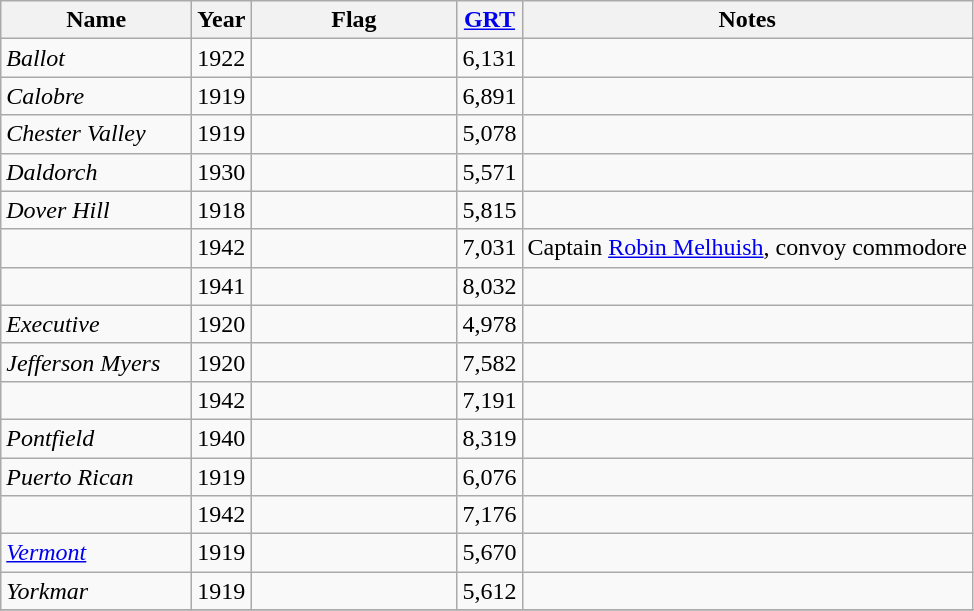<table class="wikitable sortable">
<tr>
<th scope="col" width="120px">Name</th>
<th scope="col" width="30px">Year</th>
<th scope="col" width="130px">Flag</th>
<th scope="col" width="30px"><a href='#'>GRT</a></th>
<th>Notes</th>
</tr>
<tr>
<td align="left"><em>Ballot</em></td>
<td align="left">1922</td>
<td align="left"></td>
<td align="right">6,131</td>
<td align="left"></td>
</tr>
<tr>
<td align="left"><em>Calobre</em></td>
<td align="left">1919</td>
<td align="left"></td>
<td align="right">6,891</td>
<td align="left"></td>
</tr>
<tr>
<td align="left"><em>Chester Valley</em></td>
<td align="left">1919</td>
<td align="left"></td>
<td align="right">5,078</td>
<td align="left"></td>
</tr>
<tr>
<td align="left"><em>Daldorch</em></td>
<td align="left">1930</td>
<td align="left"></td>
<td align="right">5,571</td>
<td align="left"></td>
</tr>
<tr>
<td align="left"><em>Dover Hill</em></td>
<td align="left">1918</td>
<td align="left"></td>
<td align="right">5,815</td>
<td align="left"></td>
</tr>
<tr>
<td align="left"></td>
<td align="left">1942</td>
<td align="left"></td>
<td align="right">7,031</td>
<td align="left">Captain <a href='#'>Robin Melhuish</a>, convoy commodore</td>
</tr>
<tr>
<td align="left"></td>
<td align="left">1941</td>
<td align="left"></td>
<td align="right">8,032</td>
<td align="left"></td>
</tr>
<tr>
<td align="left"><em>Executive</em></td>
<td align="left">1920</td>
<td align="left"></td>
<td align="right">4,978</td>
<td align="left"></td>
</tr>
<tr>
<td align="left"><em>Jefferson Myers</em></td>
<td align="left">1920</td>
<td align="left"></td>
<td align="right">7,582</td>
<td align="left"></td>
</tr>
<tr>
<td align="left"></td>
<td align="left">1942</td>
<td align="left"></td>
<td align="right">7,191</td>
<td align="left"></td>
</tr>
<tr>
<td align="left"><em>Pontfield</em></td>
<td align="left">1940</td>
<td align="left"></td>
<td align="right">8,319</td>
<td align="left"></td>
</tr>
<tr>
<td align="left"><em>Puerto Rican</em></td>
<td align="left">1919</td>
<td align="left"></td>
<td align="right">6,076</td>
<td align="left"></td>
</tr>
<tr>
<td align="left"></td>
<td align="left">1942</td>
<td align="left"></td>
<td align="right">7,176</td>
<td align="left"></td>
</tr>
<tr>
<td align="left"><a href='#'><em>Vermont</em></a></td>
<td align="left">1919</td>
<td align="left"></td>
<td align="right">5,670</td>
<td align="left"></td>
</tr>
<tr>
<td align="left"><em>Yorkmar</em></td>
<td align="left">1919</td>
<td align="left"></td>
<td align="right">5,612</td>
<td align="left"></td>
</tr>
<tr>
</tr>
</table>
